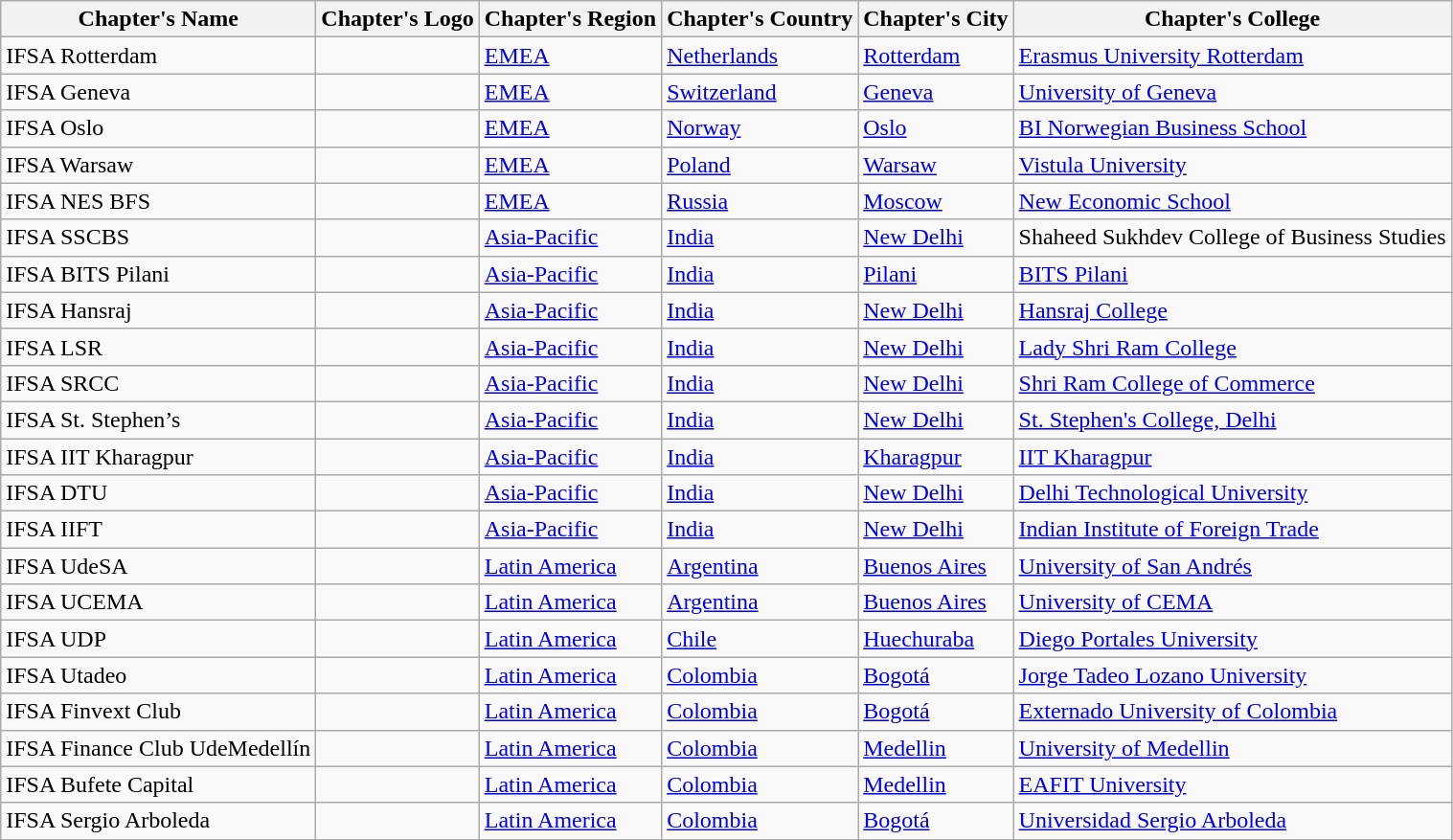<table class="wikitable sortable">
<tr>
<th>Chapter's Name</th>
<th>Chapter's Logo</th>
<th>Chapter's Region</th>
<th>Chapter's Country</th>
<th>Chapter's City</th>
<th>Chapter's College</th>
</tr>
<tr>
<td>IFSA Rotterdam</td>
<td></td>
<td><a href='#'>EMEA</a></td>
<td><a href='#'>Netherlands</a></td>
<td><a href='#'>Rotterdam</a></td>
<td><a href='#'>Erasmus University Rotterdam</a></td>
</tr>
<tr>
<td>IFSA Geneva</td>
<td></td>
<td><a href='#'>EMEA</a></td>
<td><a href='#'>Switzerland</a></td>
<td><a href='#'>Geneva</a></td>
<td><a href='#'>University of Geneva</a></td>
</tr>
<tr>
<td>IFSA Oslo</td>
<td></td>
<td><a href='#'>EMEA</a></td>
<td><a href='#'>Norway</a></td>
<td><a href='#'>Oslo</a></td>
<td><a href='#'>BI Norwegian Business School</a></td>
</tr>
<tr>
<td>IFSA Warsaw</td>
<td></td>
<td><a href='#'>EMEA</a></td>
<td><a href='#'>Poland</a></td>
<td><a href='#'>Warsaw</a></td>
<td><a href='#'>Vistula University</a></td>
</tr>
<tr>
<td>IFSA NES BFS</td>
<td></td>
<td><a href='#'>EMEA</a></td>
<td><a href='#'>Russia</a></td>
<td><a href='#'>Moscow</a></td>
<td><a href='#'>New Economic School</a></td>
</tr>
<tr>
<td>IFSA SSCBS</td>
<td></td>
<td><a href='#'>Asia-Pacific</a></td>
<td><a href='#'>India</a></td>
<td><a href='#'>New Delhi</a></td>
<td>Shaheed Sukhdev College of Business Studies</td>
</tr>
<tr>
<td>IFSA BITS Pilani</td>
<td></td>
<td><a href='#'>Asia-Pacific</a></td>
<td><a href='#'>India</a></td>
<td><a href='#'>Pilani</a></td>
<td><a href='#'>BITS Pilani</a></td>
</tr>
<tr>
<td>IFSA Hansraj</td>
<td></td>
<td><a href='#'>Asia-Pacific</a></td>
<td><a href='#'>India</a></td>
<td><a href='#'>New Delhi</a></td>
<td><a href='#'>Hansraj College</a></td>
</tr>
<tr>
<td>IFSA LSR</td>
<td></td>
<td><a href='#'>Asia-Pacific</a></td>
<td><a href='#'>India</a></td>
<td><a href='#'>New Delhi</a></td>
<td><a href='#'>Lady Shri Ram College</a></td>
</tr>
<tr>
<td>IFSA SRCC</td>
<td></td>
<td><a href='#'>Asia-Pacific</a></td>
<td><a href='#'>India</a></td>
<td><a href='#'>New Delhi</a></td>
<td><a href='#'>Shri Ram College of Commerce</a></td>
</tr>
<tr>
<td>IFSA St. Stephen’s</td>
<td></td>
<td><a href='#'>Asia-Pacific</a></td>
<td><a href='#'>India</a></td>
<td><a href='#'>New Delhi</a></td>
<td><a href='#'>St. Stephen's College, Delhi</a></td>
</tr>
<tr>
<td>IFSA IIT Kharagpur</td>
<td></td>
<td><a href='#'>Asia-Pacific</a></td>
<td><a href='#'>India</a></td>
<td><a href='#'>Kharagpur</a></td>
<td><a href='#'>IIT Kharagpur</a></td>
</tr>
<tr>
<td>IFSA DTU</td>
<td></td>
<td><a href='#'>Asia-Pacific</a></td>
<td><a href='#'>India</a></td>
<td><a href='#'>New Delhi</a></td>
<td><a href='#'>Delhi Technological University</a></td>
</tr>
<tr>
<td>IFSA IIFT</td>
<td></td>
<td><a href='#'>Asia-Pacific</a></td>
<td><a href='#'>India</a></td>
<td><a href='#'>New Delhi</a></td>
<td><a href='#'>Indian Institute of Foreign Trade</a></td>
</tr>
<tr>
<td>IFSA UdeSA</td>
<td></td>
<td><a href='#'>Latin America</a></td>
<td><a href='#'>Argentina</a></td>
<td><a href='#'>Buenos Aires</a></td>
<td><a href='#'>University of San Andrés</a></td>
</tr>
<tr>
<td>IFSA UCEMA</td>
<td></td>
<td><a href='#'>Latin America</a></td>
<td><a href='#'>Argentina</a></td>
<td><a href='#'>Buenos Aires</a></td>
<td><a href='#'>University of CEMA</a></td>
</tr>
<tr>
<td>IFSA UDP</td>
<td></td>
<td><a href='#'>Latin America</a></td>
<td><a href='#'>Chile</a></td>
<td><a href='#'>Huechuraba</a></td>
<td><a href='#'>Diego Portales University</a></td>
</tr>
<tr>
<td>IFSA Utadeo</td>
<td></td>
<td><a href='#'>Latin America</a></td>
<td><a href='#'>Colombia</a></td>
<td><a href='#'>Bogotá</a></td>
<td><a href='#'>Jorge Tadeo Lozano University</a></td>
</tr>
<tr>
<td>IFSA Finvext Club</td>
<td></td>
<td><a href='#'>Latin America</a></td>
<td><a href='#'>Colombia</a></td>
<td><a href='#'>Bogotá</a></td>
<td><a href='#'>Externado University of Colombia</a></td>
</tr>
<tr>
<td>IFSA Finance Club UdeMedellín</td>
<td></td>
<td><a href='#'>Latin America</a></td>
<td><a href='#'>Colombia</a></td>
<td><a href='#'>Medellin</a></td>
<td><a href='#'>University of Medellin</a></td>
</tr>
<tr>
<td>IFSA Bufete Capital</td>
<td></td>
<td><a href='#'>Latin America</a></td>
<td><a href='#'>Colombia</a></td>
<td><a href='#'>Medellin</a></td>
<td><a href='#'>EAFIT University</a></td>
</tr>
<tr>
<td>IFSA Sergio Arboleda</td>
<td></td>
<td><a href='#'>Latin America</a></td>
<td><a href='#'>Colombia</a></td>
<td><a href='#'>Bogotá</a></td>
<td><a href='#'>Universidad Sergio Arboleda</a></td>
</tr>
</table>
